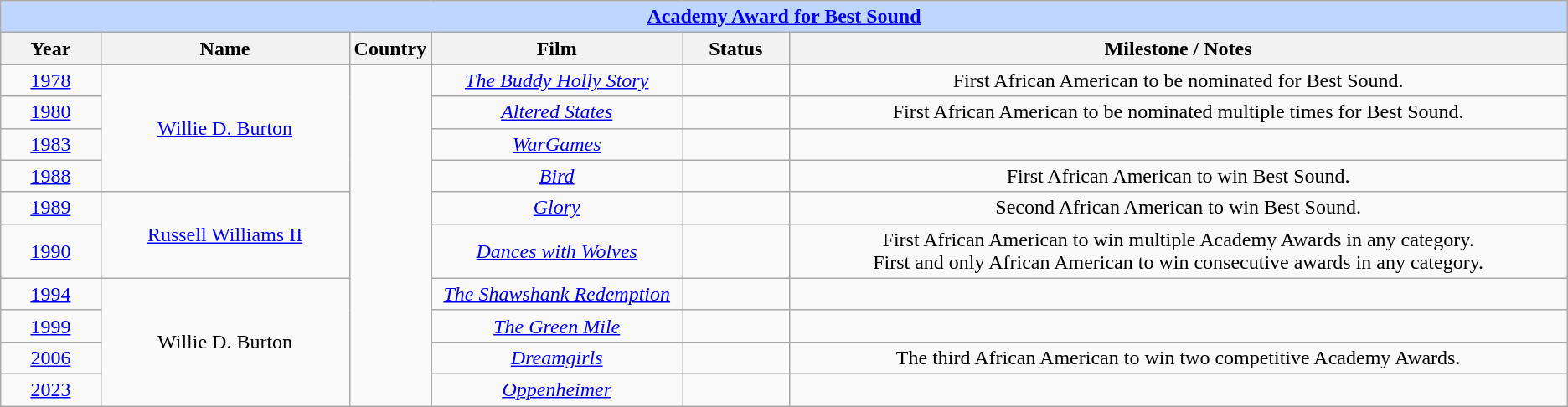<table class="wikitable" style="text-align: center">
<tr style="background:#bfd7ff;">
<td colspan="6" style="text-align:center;"><strong><a href='#'>Academy Award for Best Sound</a></strong></td>
</tr>
<tr style="background:#ebf5ff;">
<th style="width:075px;">Year</th>
<th style="width:200px;">Name</th>
<th style="width:50px;">Country</th>
<th style="width:200px;">Film</th>
<th style="width:080px;">Status</th>
<th style="width:650px;">Milestone / Notes</th>
</tr>
<tr>
<td><a href='#'>1978</a></td>
<td rowspan=4><a href='#'>Willie D. Burton</a></td>
<td rowspan=10><div></div></td>
<td><em><a href='#'>The Buddy Holly Story</a></em></td>
<td></td>
<td>First African American to be nominated for Best Sound.</td>
</tr>
<tr>
<td><a href='#'>1980</a></td>
<td><em><a href='#'>Altered States</a></em></td>
<td></td>
<td>First African American to be nominated multiple times for Best Sound.</td>
</tr>
<tr>
<td><a href='#'>1983</a></td>
<td><em><a href='#'>WarGames</a></em></td>
<td></td>
<td></td>
</tr>
<tr>
<td><a href='#'>1988</a></td>
<td><em><a href='#'>Bird</a></em></td>
<td></td>
<td>First African American to win Best Sound.</td>
</tr>
<tr>
<td><a href='#'>1989</a></td>
<td rowspan=2><a href='#'>Russell Williams II</a></td>
<td><em><a href='#'>Glory</a></em></td>
<td></td>
<td>Second African American to win Best Sound.</td>
</tr>
<tr>
<td><a href='#'>1990</a></td>
<td><em><a href='#'>Dances with Wolves</a></em></td>
<td></td>
<td>First African American to win multiple Academy Awards in any category.<br>First and only African American to win consecutive awards in any category.</td>
</tr>
<tr>
<td><a href='#'>1994</a></td>
<td rowspan=4>Willie D. Burton</td>
<td><em><a href='#'>The Shawshank Redemption</a></em></td>
<td></td>
<td></td>
</tr>
<tr>
<td><a href='#'>1999</a></td>
<td><em><a href='#'>The Green Mile</a></em></td>
<td></td>
<td></td>
</tr>
<tr>
<td><a href='#'>2006</a></td>
<td><em><a href='#'>Dreamgirls</a></em></td>
<td></td>
<td>The third African American to win two competitive Academy Awards.</td>
</tr>
<tr>
<td><a href='#'>2023</a></td>
<td><em><a href='#'>Oppenheimer</a></em></td>
<td></td>
<td></td>
</tr>
</table>
